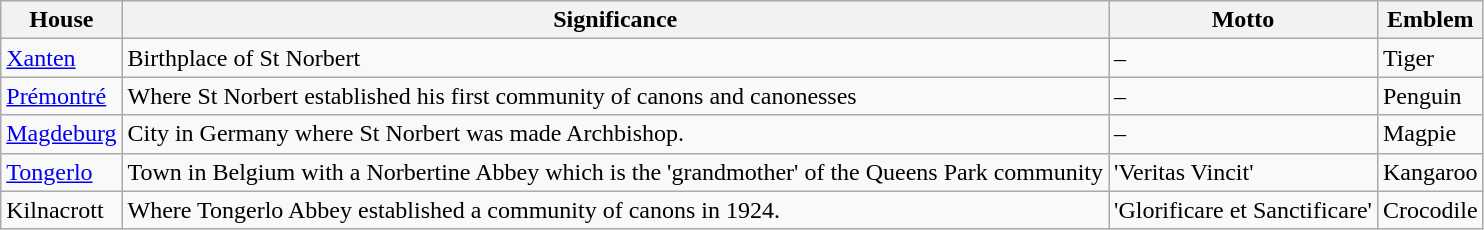<table class="wikitable">
<tr>
<th>House</th>
<th>Significance</th>
<th>Motto</th>
<th>Emblem</th>
</tr>
<tr>
<td> <a href='#'>Xanten</a></td>
<td>Birthplace of St Norbert</td>
<td>–</td>
<td>Tiger</td>
</tr>
<tr>
<td> <a href='#'>Prémontré</a></td>
<td>Where St Norbert established his first community of canons and canonesses</td>
<td>–</td>
<td>Penguin</td>
</tr>
<tr>
<td> <a href='#'>Magdeburg</a></td>
<td>City in Germany where St Norbert was made Archbishop.</td>
<td>–</td>
<td>Magpie</td>
</tr>
<tr>
<td> <a href='#'>Tongerlo</a></td>
<td>Town in Belgium with a Norbertine Abbey which is the 'grandmother' of the Queens Park community</td>
<td>'Veritas Vincit'</td>
<td>Kangaroo</td>
</tr>
<tr>
<td> Kilnacrott</td>
<td>Where Tongerlo Abbey established a community of canons in 1924.</td>
<td>'Glorificare et Sanctificare'</td>
<td>Crocodile</td>
</tr>
</table>
